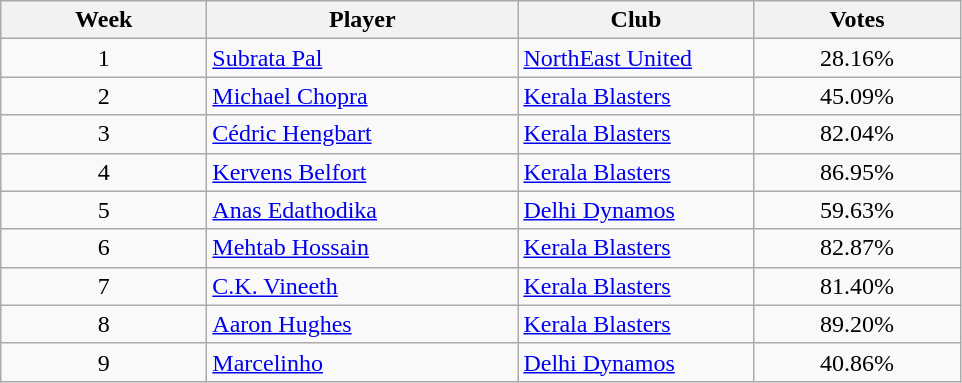<table class="wikitable" style="text-align:center">
<tr>
<th style="width:130px;">Week</th>
<th style="width:200px;">Player</th>
<th style="width:150px;">Club</th>
<th style="width:130px;">Votes</th>
</tr>
<tr>
<td>1</td>
<td align=left> <a href='#'>Subrata Pal</a></td>
<td align=left><a href='#'>NorthEast United</a></td>
<td>28.16%</td>
</tr>
<tr>
<td>2</td>
<td align=left> <a href='#'>Michael Chopra</a></td>
<td align=left><a href='#'>Kerala Blasters</a></td>
<td>45.09%</td>
</tr>
<tr>
<td>3</td>
<td align=left> <a href='#'>Cédric Hengbart</a></td>
<td align=left><a href='#'>Kerala Blasters</a></td>
<td>82.04%</td>
</tr>
<tr>
<td>4</td>
<td align=left> <a href='#'>Kervens Belfort</a></td>
<td align=left><a href='#'>Kerala Blasters</a></td>
<td>86.95%</td>
</tr>
<tr>
<td>5</td>
<td align=left> <a href='#'>Anas Edathodika</a></td>
<td align=left><a href='#'>Delhi Dynamos</a></td>
<td>59.63%</td>
</tr>
<tr>
<td>6</td>
<td align=left> <a href='#'>Mehtab Hossain</a></td>
<td align=left><a href='#'>Kerala Blasters</a></td>
<td>82.87%</td>
</tr>
<tr>
<td>7</td>
<td align=left> <a href='#'>C.K. Vineeth</a></td>
<td align=left><a href='#'>Kerala Blasters</a></td>
<td>81.40%</td>
</tr>
<tr>
<td>8</td>
<td align=left> <a href='#'>Aaron Hughes</a></td>
<td align=left><a href='#'>Kerala Blasters</a></td>
<td>89.20%</td>
</tr>
<tr>
<td>9</td>
<td align=left> <a href='#'>Marcelinho</a></td>
<td align=left><a href='#'>Delhi Dynamos</a></td>
<td>40.86%</td>
</tr>
</table>
